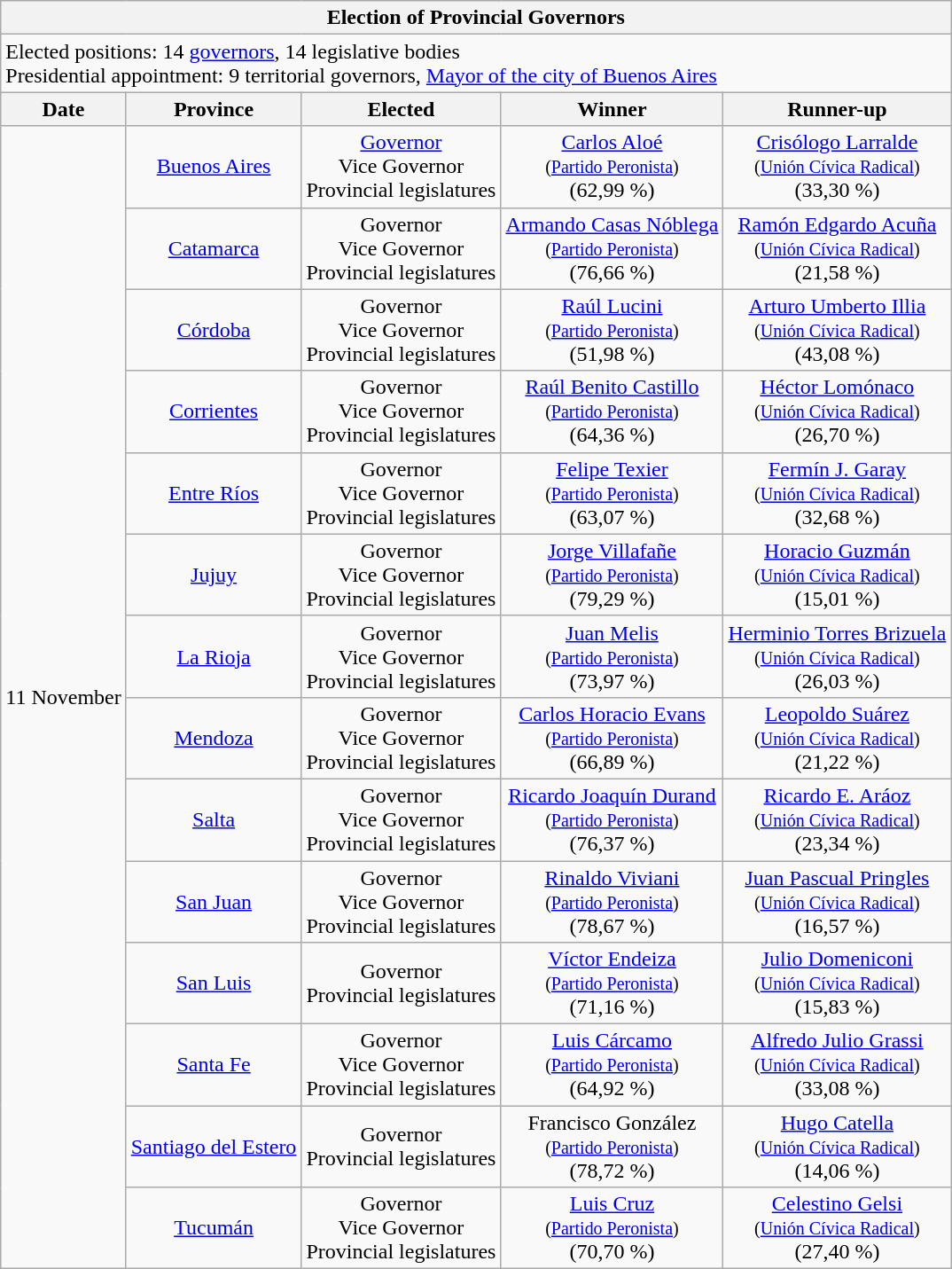<table class = "wikitable" style="text-align:center;">
<tr>
<th colspan="5">Election of Provincial Governors</th>
</tr>
<tr>
<td colspan="5" style="text-align:left;">Elected positions: 14 <a href='#'>governors</a>, 14 legislative bodies<br>Presidential appointment: 9 territorial governors, <a href='#'>Mayor of the city of Buenos Aires</a></td>
</tr>
<tr>
<th>Date</th>
<th>Province</th>
<th>Elected</th>
<th>Winner</th>
<th>Runner-up</th>
</tr>
<tr>
<td rowspan=14>11 November</td>
<td><a href='#'>Buenos Aires</a></td>
<td><a href='#'>Governor</a><br>Vice Governor<br>Provincial legislatures</td>
<td><a href='#'>Carlos Aloé</a><br><small>(<a href='#'>Partido Peronista</a>)</small><br>(62,99 %)</td>
<td><a href='#'>Crisólogo Larralde</a><br><small>(<a href='#'>Unión Cívica Radical</a>)</small><br>(33,30 %)</td>
</tr>
<tr>
<td><a href='#'>Catamarca</a></td>
<td>Governor<br>Vice Governor<br>Provincial legislatures</td>
<td><a href='#'>Armando Casas Nóblega</a><br><small>(<a href='#'>Partido Peronista</a>)</small><br>(76,66 %)</td>
<td><a href='#'>Ramón Edgardo Acuña</a><br><small>(<a href='#'>Unión Cívica Radical</a>)</small><br>(21,58 %)</td>
</tr>
<tr>
<td><a href='#'>Córdoba</a></td>
<td>Governor<br>Vice Governor<br>Provincial legislatures</td>
<td><a href='#'>Raúl Lucini</a><br><small>(<a href='#'>Partido Peronista</a>)</small><br>(51,98 %)</td>
<td><a href='#'>Arturo Umberto Illia</a><br><small>(<a href='#'>Unión Cívica Radical</a>)</small><br>(43,08 %)</td>
</tr>
<tr>
<td><a href='#'>Corrientes</a></td>
<td>Governor<br>Vice Governor<br>Provincial legislatures</td>
<td><a href='#'>Raúl Benito Castillo</a><br><small>(<a href='#'>Partido Peronista</a>)</small><br>(64,36 %)</td>
<td><a href='#'>Héctor Lomónaco</a><br><small>(<a href='#'>Unión Cívica Radical</a>)</small><br>(26,70 %)</td>
</tr>
<tr>
<td><a href='#'>Entre Ríos</a></td>
<td>Governor<br>Vice Governor<br>Provincial legislatures</td>
<td><a href='#'>Felipe Texier</a><br><small>(<a href='#'>Partido Peronista</a>)</small><br>(63,07 %)</td>
<td><a href='#'>Fermín J. Garay</a><br><small>(<a href='#'>Unión Cívica Radical</a>)</small><br>(32,68 %)</td>
</tr>
<tr>
<td><a href='#'>Jujuy</a></td>
<td>Governor<br>Vice Governor<br>Provincial legislatures</td>
<td><a href='#'>Jorge Villafañe</a><br><small>(<a href='#'>Partido Peronista</a>)</small><br>(79,29 %)</td>
<td><a href='#'>Horacio Guzmán</a><br><small>(<a href='#'>Unión Cívica Radical</a>)</small><br>(15,01 %)</td>
</tr>
<tr>
<td><a href='#'>La Rioja</a></td>
<td>Governor<br>Vice Governor<br>Provincial legislatures</td>
<td><a href='#'>Juan Melis</a><br><small>(<a href='#'>Partido Peronista</a>)</small><br>(73,97 %)</td>
<td><a href='#'>Herminio Torres Brizuela</a><br><small>(<a href='#'>Unión Cívica Radical</a>)</small><br>(26,03 %)</td>
</tr>
<tr>
<td><a href='#'>Mendoza</a></td>
<td>Governor<br>Vice Governor<br>Provincial legislatures</td>
<td><a href='#'>Carlos Horacio Evans</a><br><small>(<a href='#'>Partido Peronista</a>)</small><br>(66,89 %)</td>
<td><a href='#'>Leopoldo Suárez</a><br><small>(<a href='#'>Unión Cívica Radical</a>)</small><br>(21,22 %)</td>
</tr>
<tr>
<td><a href='#'>Salta</a></td>
<td>Governor<br>Vice Governor<br>Provincial legislatures</td>
<td><a href='#'>Ricardo Joaquín Durand</a><br><small>(<a href='#'>Partido Peronista</a>)</small><br>(76,37 %)</td>
<td><a href='#'>Ricardo E. Aráoz</a><br><small>(<a href='#'>Unión Cívica Radical</a>)</small><br>(23,34 %)</td>
</tr>
<tr>
<td><a href='#'>San Juan</a></td>
<td>Governor<br>Vice Governor<br>Provincial legislatures</td>
<td><a href='#'>Rinaldo Viviani</a><br><small>(<a href='#'>Partido Peronista</a>)</small><br>(78,67 %)</td>
<td><a href='#'>Juan Pascual Pringles</a><br><small>(<a href='#'>Unión Cívica Radical</a>)</small><br>(16,57 %)</td>
</tr>
<tr>
<td><a href='#'>San Luis</a></td>
<td>Governor<br>Provincial legislatures</td>
<td><a href='#'>Víctor Endeiza</a><br><small>(<a href='#'>Partido Peronista</a>)</small><br>(71,16 %)</td>
<td><a href='#'>Julio Domeniconi</a><br><small>(<a href='#'>Unión Cívica Radical</a>)</small><br>(15,83 %)</td>
</tr>
<tr>
<td><a href='#'>Santa Fe</a></td>
<td>Governor<br>Vice Governor<br>Provincial legislatures</td>
<td><a href='#'>Luis Cárcamo</a><br><small>(<a href='#'>Partido Peronista</a>)</small><br>(64,92 %)</td>
<td><a href='#'>Alfredo Julio Grassi</a><br><small>(<a href='#'>Unión Cívica Radical</a>)</small><br>(33,08 %)</td>
</tr>
<tr>
<td><a href='#'>Santiago del Estero</a></td>
<td>Governor<br>Provincial legislatures</td>
<td>Francisco González<br><small>(<a href='#'>Partido Peronista</a>)</small><br>(78,72 %)</td>
<td><a href='#'>Hugo Catella</a><br><small>(<a href='#'>Unión Cívica Radical</a>)</small><br>(14,06 %)</td>
</tr>
<tr>
<td><a href='#'>Tucumán</a></td>
<td>Governor<br>Vice Governor<br>Provincial legislatures</td>
<td><a href='#'>Luis Cruz</a><br><small>(<a href='#'>Partido Peronista</a>)</small><br>(70,70 %)</td>
<td><a href='#'>Celestino Gelsi</a><br><small>(<a href='#'>Unión Cívica Radical</a>)</small><br>(27,40 %)</td>
</tr>
</table>
